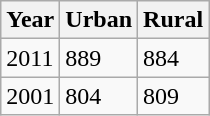<table class="wikitable sortable">
<tr>
<th>Year</th>
<th>Urban</th>
<th>Rural</th>
</tr>
<tr>
<td>2011</td>
<td>889</td>
<td>884</td>
</tr>
<tr>
<td>2001</td>
<td>804</td>
<td>809</td>
</tr>
</table>
